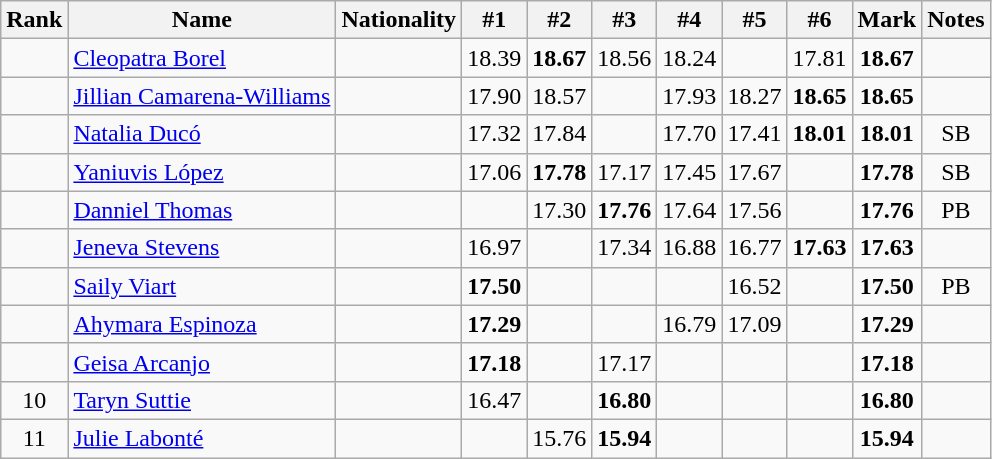<table class="wikitable sortable" style="text-align:center">
<tr>
<th>Rank</th>
<th>Name</th>
<th>Nationality</th>
<th>#1</th>
<th>#2</th>
<th>#3</th>
<th>#4</th>
<th>#5</th>
<th>#6</th>
<th>Mark</th>
<th>Notes</th>
</tr>
<tr>
<td></td>
<td align=left><a href='#'>Cleopatra Borel</a></td>
<td align=left></td>
<td>18.39</td>
<td><strong>18.67</strong></td>
<td>18.56</td>
<td>18.24</td>
<td></td>
<td>17.81</td>
<td><strong>18.67</strong></td>
<td></td>
</tr>
<tr>
<td></td>
<td align=left><a href='#'>Jillian Camarena-Williams</a></td>
<td align=left></td>
<td>17.90</td>
<td>18.57</td>
<td></td>
<td>17.93</td>
<td>18.27</td>
<td><strong>18.65</strong></td>
<td><strong>18.65</strong></td>
<td></td>
</tr>
<tr>
<td></td>
<td align=left><a href='#'>Natalia Ducó</a></td>
<td align=left></td>
<td>17.32</td>
<td>17.84</td>
<td></td>
<td>17.70</td>
<td>17.41</td>
<td><strong>18.01</strong></td>
<td><strong>18.01</strong></td>
<td>SB</td>
</tr>
<tr>
<td></td>
<td align=left><a href='#'>Yaniuvis López</a></td>
<td align=left></td>
<td>17.06</td>
<td><strong>17.78</strong></td>
<td>17.17</td>
<td>17.45</td>
<td>17.67</td>
<td></td>
<td><strong>17.78</strong></td>
<td>SB</td>
</tr>
<tr>
<td></td>
<td align=left><a href='#'>Danniel Thomas</a></td>
<td align=left></td>
<td></td>
<td>17.30</td>
<td><strong>17.76</strong></td>
<td>17.64</td>
<td>17.56</td>
<td></td>
<td><strong>17.76</strong></td>
<td>PB</td>
</tr>
<tr>
<td></td>
<td align=left><a href='#'>Jeneva Stevens</a></td>
<td align=left></td>
<td>16.97</td>
<td></td>
<td>17.34</td>
<td>16.88</td>
<td>16.77</td>
<td><strong>17.63</strong></td>
<td><strong>17.63</strong></td>
<td></td>
</tr>
<tr>
<td></td>
<td align=left><a href='#'>Saily Viart</a></td>
<td align=left></td>
<td><strong>17.50</strong></td>
<td></td>
<td></td>
<td></td>
<td>16.52</td>
<td></td>
<td><strong>17.50</strong></td>
<td>PB</td>
</tr>
<tr>
<td></td>
<td align=left><a href='#'>Ahymara Espinoza</a></td>
<td align=left></td>
<td><strong>17.29</strong></td>
<td></td>
<td></td>
<td>16.79</td>
<td>17.09</td>
<td></td>
<td><strong>17.29</strong></td>
<td></td>
</tr>
<tr>
<td></td>
<td align=left><a href='#'>Geisa Arcanjo</a></td>
<td align=left></td>
<td><strong>17.18</strong></td>
<td></td>
<td>17.17</td>
<td></td>
<td></td>
<td></td>
<td><strong>17.18</strong></td>
<td></td>
</tr>
<tr>
<td>10</td>
<td align=left><a href='#'>Taryn Suttie</a></td>
<td align=left></td>
<td>16.47</td>
<td></td>
<td><strong>16.80</strong></td>
<td></td>
<td></td>
<td></td>
<td><strong>16.80</strong></td>
<td></td>
</tr>
<tr>
<td>11</td>
<td align=left><a href='#'>Julie Labonté</a></td>
<td align=left></td>
<td></td>
<td>15.76</td>
<td><strong>15.94</strong></td>
<td></td>
<td></td>
<td></td>
<td><strong>15.94</strong></td>
<td></td>
</tr>
</table>
